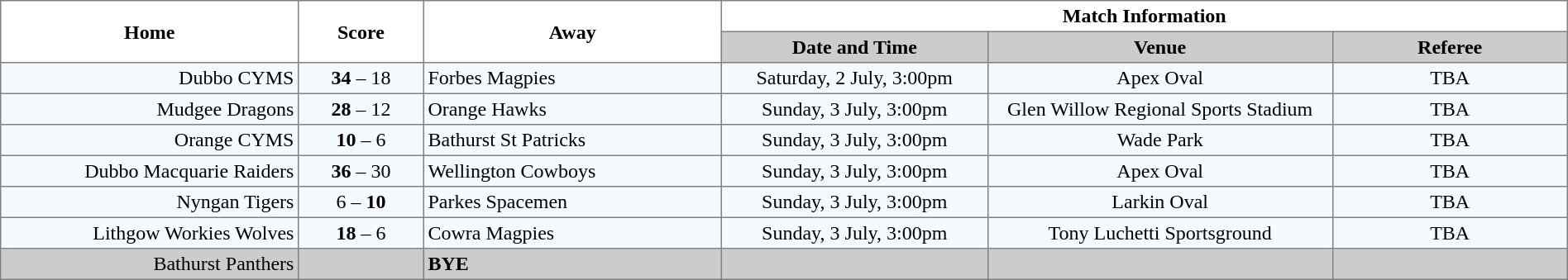<table border="1" cellpadding="3" cellspacing="0" width="100%" style="border-collapse:collapse;  text-align:center;">
<tr>
<th rowspan="2" width="19%">Home</th>
<th rowspan="2" width="8%">Score</th>
<th rowspan="2" width="19%">Away</th>
<th colspan="3">Match Information</th>
</tr>
<tr style="background:#CCCCCC">
<th width="17%">Date and Time</th>
<th width="22%">Venue</th>
<th width="50%">Referee</th>
</tr>
<tr style="text-align:center; background:#f5faff;">
<td align="right">Dubbo CYMS </td>
<td><strong>34</strong> – 18</td>
<td align="left"> Forbes Magpies</td>
<td>Saturday, 2 July, 3:00pm</td>
<td>Apex Oval</td>
<td>TBA</td>
</tr>
<tr style="text-align:center; background:#f5faff;">
<td align="right">Mudgee Dragons </td>
<td><strong>28</strong> – 12</td>
<td align="left"> Orange Hawks</td>
<td>Sunday, 3 July, 3:00pm</td>
<td>Glen Willow Regional Sports Stadium</td>
<td>TBA</td>
</tr>
<tr style="text-align:center; background:#f5faff;">
<td align="right">Orange CYMS </td>
<td><strong>10</strong> – 6</td>
<td align="left"> Bathurst St Patricks</td>
<td>Sunday, 3 July, 3:00pm</td>
<td>Wade Park</td>
<td>TBA</td>
</tr>
<tr style="text-align:center; background:#f5faff;">
<td align="right">Dubbo Macquarie Raiders </td>
<td><strong>36</strong> – 30</td>
<td align="left"> Wellington Cowboys</td>
<td>Sunday, 3 July, 3:00pm</td>
<td>Apex Oval</td>
<td>TBA</td>
</tr>
<tr style="text-align:center; background:#f5faff;">
<td align="right">Nyngan Tigers </td>
<td>6 – <strong>10</strong></td>
<td align="left"> Parkes Spacemen</td>
<td>Sunday, 3 July, 3:00pm</td>
<td>Larkin Oval</td>
<td>TBA</td>
</tr>
<tr style="text-align:center; background:#f5faff;">
<td align="right">Lithgow Workies Wolves </td>
<td><strong>18</strong> – 6</td>
<td align="left"> Cowra Magpies</td>
<td>Sunday, 3 July, 3:00pm</td>
<td>Tony Luchetti Sportsground</td>
<td>TBA</td>
</tr>
<tr style="text-align:center; background:#CCCCCC;">
<td align="right">Bathurst Panthers </td>
<td></td>
<td align="left"><strong>BYE</strong></td>
<td></td>
<td></td>
<td></td>
</tr>
</table>
